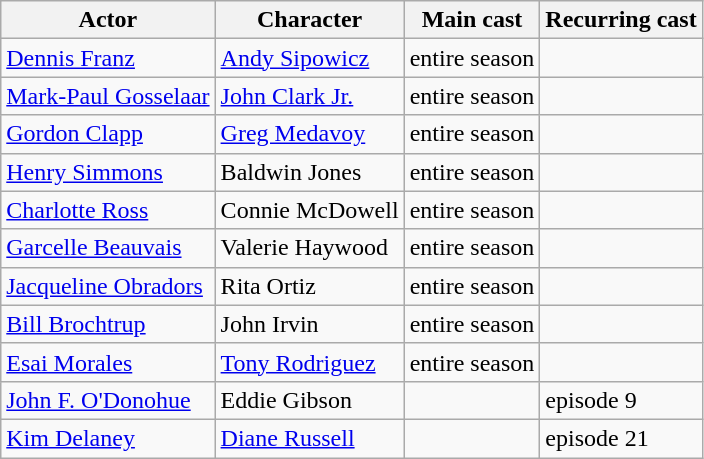<table class="wikitable sortable" border="1">
<tr>
<th>Actor</th>
<th>Character</th>
<th>Main cast</th>
<th>Recurring cast</th>
</tr>
<tr>
<td><a href='#'>Dennis Franz</a></td>
<td><a href='#'>Andy Sipowicz</a></td>
<td>entire season</td>
<td></td>
</tr>
<tr>
<td><a href='#'>Mark-Paul Gosselaar</a></td>
<td><a href='#'>John Clark Jr.</a></td>
<td>entire season</td>
<td></td>
</tr>
<tr>
<td><a href='#'>Gordon Clapp</a></td>
<td><a href='#'>Greg Medavoy</a></td>
<td>entire season</td>
<td></td>
</tr>
<tr>
<td><a href='#'>Henry Simmons</a></td>
<td>Baldwin Jones</td>
<td>entire season</td>
<td></td>
</tr>
<tr>
<td><a href='#'>Charlotte Ross</a></td>
<td>Connie McDowell</td>
<td>entire season</td>
<td></td>
</tr>
<tr>
<td><a href='#'>Garcelle Beauvais</a></td>
<td>Valerie Haywood</td>
<td>entire season</td>
<td></td>
</tr>
<tr>
<td><a href='#'>Jacqueline Obradors</a></td>
<td>Rita Ortiz</td>
<td>entire season</td>
<td></td>
</tr>
<tr>
<td><a href='#'>Bill Brochtrup</a></td>
<td>John Irvin</td>
<td>entire season</td>
<td></td>
</tr>
<tr>
<td><a href='#'>Esai Morales</a></td>
<td><a href='#'>Tony Rodriguez</a></td>
<td>entire season</td>
<td></td>
</tr>
<tr>
<td><a href='#'>John F. O'Donohue</a></td>
<td>Eddie Gibson</td>
<td></td>
<td>episode 9</td>
</tr>
<tr>
<td><a href='#'>Kim Delaney</a></td>
<td><a href='#'>Diane Russell</a></td>
<td></td>
<td>episode 21</td>
</tr>
</table>
